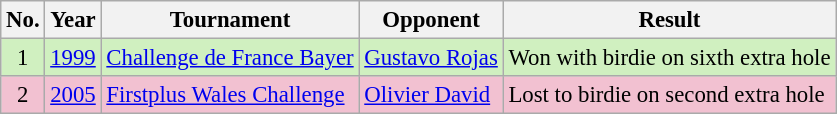<table class="wikitable" style="font-size:95%;">
<tr>
<th>No.</th>
<th>Year</th>
<th>Tournament</th>
<th>Opponent</th>
<th>Result</th>
</tr>
<tr style="background:#D0F0C0;">
<td align=center>1</td>
<td><a href='#'>1999</a></td>
<td><a href='#'>Challenge de France Bayer</a></td>
<td> <a href='#'>Gustavo Rojas</a></td>
<td>Won with birdie on sixth extra hole</td>
</tr>
<tr style="background:#F2C1D1;">
<td align=center>2</td>
<td><a href='#'>2005</a></td>
<td><a href='#'>Firstplus Wales Challenge</a></td>
<td> <a href='#'>Olivier David</a></td>
<td>Lost to birdie on second extra hole</td>
</tr>
</table>
